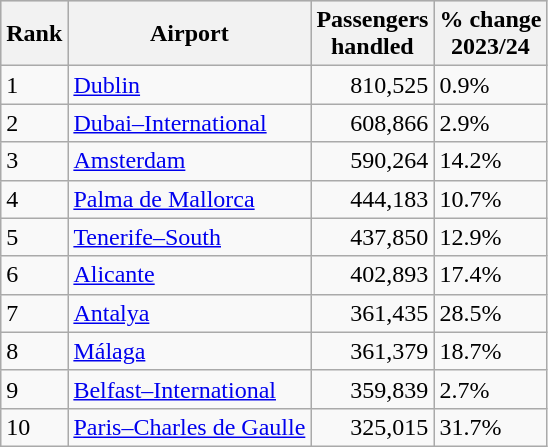<table class="wikitable sortable">
<tr style="background:lightgrey;">
<th>Rank</th>
<th>Airport</th>
<th>Passengers<br>handled</th>
<th>% change<br>2023/24</th>
</tr>
<tr>
<td>1</td>
<td><a href='#'>Dublin</a></td>
<td style="text-align:right;">810,525</td>
<td> 0.9%</td>
</tr>
<tr>
<td>2</td>
<td><a href='#'>Dubai–International</a></td>
<td style="text-align:right;">608,866</td>
<td> 2.9%</td>
</tr>
<tr>
<td>3</td>
<td><a href='#'>Amsterdam</a></td>
<td style="text-align:right;">590,264</td>
<td> 14.2%</td>
</tr>
<tr>
<td>4</td>
<td><a href='#'>Palma de Mallorca</a></td>
<td style="text-align:right;">444,183</td>
<td> 10.7%</td>
</tr>
<tr>
<td>5</td>
<td><a href='#'>Tenerife–South</a></td>
<td style="text-align:right;">437,850</td>
<td> 12.9%</td>
</tr>
<tr>
<td>6</td>
<td><a href='#'>Alicante</a></td>
<td style="text-align:right;">402,893</td>
<td> 17.4%</td>
</tr>
<tr>
<td>7</td>
<td><a href='#'>Antalya</a></td>
<td style="text-align:right;">361,435</td>
<td> 28.5%</td>
</tr>
<tr>
<td>8</td>
<td><a href='#'>Málaga</a></td>
<td style="text-align:right;">361,379</td>
<td> 18.7%</td>
</tr>
<tr>
<td>9</td>
<td><a href='#'>Belfast–International</a></td>
<td style="text-align:right;">359,839</td>
<td> 2.7%</td>
</tr>
<tr>
<td>10</td>
<td><a href='#'>Paris–Charles de Gaulle</a></td>
<td style="text-align:right;">325,015</td>
<td> 31.7%</td>
</tr>
</table>
